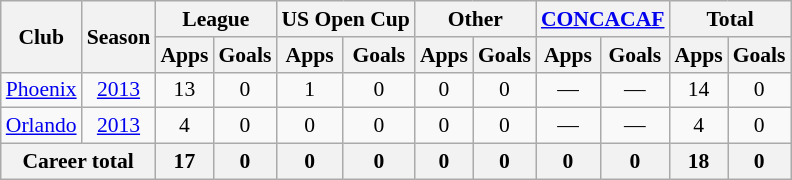<table class="wikitable" style="font-size:90%; text-align:center;">
<tr>
<th rowspan="2">Club</th>
<th rowspan="2">Season</th>
<th colspan="2">League</th>
<th colspan="2">US Open Cup</th>
<th colspan="2">Other</th>
<th colspan="2"><a href='#'>CONCACAF</a></th>
<th colspan="2">Total</th>
</tr>
<tr>
<th>Apps</th>
<th>Goals</th>
<th>Apps</th>
<th>Goals</th>
<th>Apps</th>
<th>Goals</th>
<th>Apps</th>
<th>Goals</th>
<th>Apps</th>
<th>Goals</th>
</tr>
<tr>
<td rowspan="1"><a href='#'>Phoenix</a></td>
<td><a href='#'>2013</a></td>
<td>13</td>
<td>0</td>
<td>1</td>
<td>0</td>
<td>0</td>
<td>0</td>
<td>—</td>
<td>—</td>
<td>14</td>
<td>0</td>
</tr>
<tr>
<td rowspan="1"><a href='#'>Orlando</a></td>
<td><a href='#'>2013</a></td>
<td>4</td>
<td>0</td>
<td>0</td>
<td>0</td>
<td>0</td>
<td>0</td>
<td>—</td>
<td>—</td>
<td>4</td>
<td>0</td>
</tr>
<tr>
<th colspan="2">Career total</th>
<th>17</th>
<th>0</th>
<th>0</th>
<th>0</th>
<th>0</th>
<th>0</th>
<th>0</th>
<th>0</th>
<th>18</th>
<th>0</th>
</tr>
</table>
